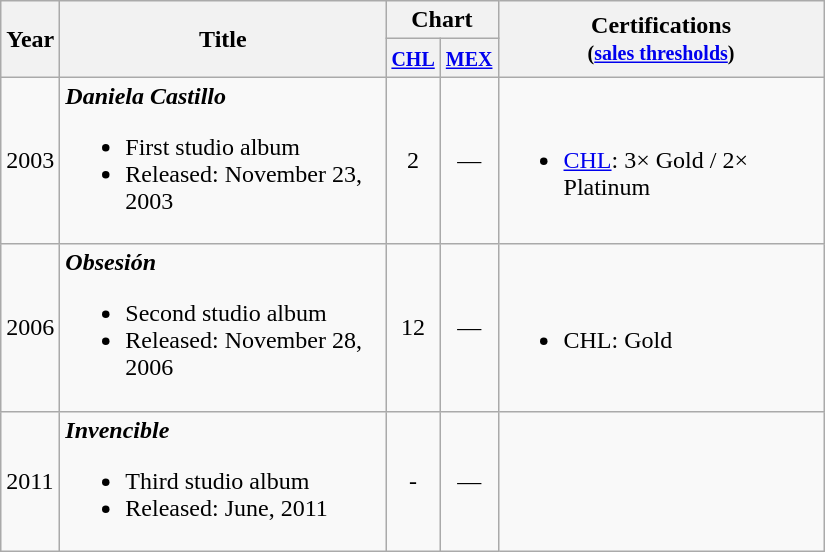<table class="wikitable">
<tr>
<th width="20" rowspan="2"><strong>Year</strong></th>
<th width="210" rowspan="2"><strong>Title</strong></th>
<th colspan="2"><strong>Chart</strong></th>
<th width="210" rowspan="2">Certifications<br><small>(<a href='#'>sales thresholds</a>)</small></th>
</tr>
<tr>
<th width="25"><small><strong><a href='#'>CHL</a></strong></small></th>
<th width="25"><small><strong><a href='#'>MEX</a></strong></small></th>
</tr>
<tr>
<td>2003</td>
<td><strong><em>Daniela Castillo</em></strong><br><ul><li>First studio album</li><li>Released: November 23, 2003</li></ul></td>
<td align="center">2</td>
<td align="center">—</td>
<td><br><ul><li><a href='#'>CHL</a>: 3× Gold / 2× Platinum</li></ul></td>
</tr>
<tr>
<td>2006</td>
<td><strong><em>Obsesión</em></strong><br><ul><li>Second studio album</li><li>Released: November 28, 2006</li></ul></td>
<td align="center">12</td>
<td align="center">—</td>
<td><br><ul><li>CHL: Gold</li></ul></td>
</tr>
<tr>
<td>2011</td>
<td><strong><em>Invencible</em></strong><br><ul><li>Third studio album</li><li>Released: June, 2011</li></ul></td>
<td align="center">-</td>
<td align="center">—</td>
<td></td>
</tr>
</table>
